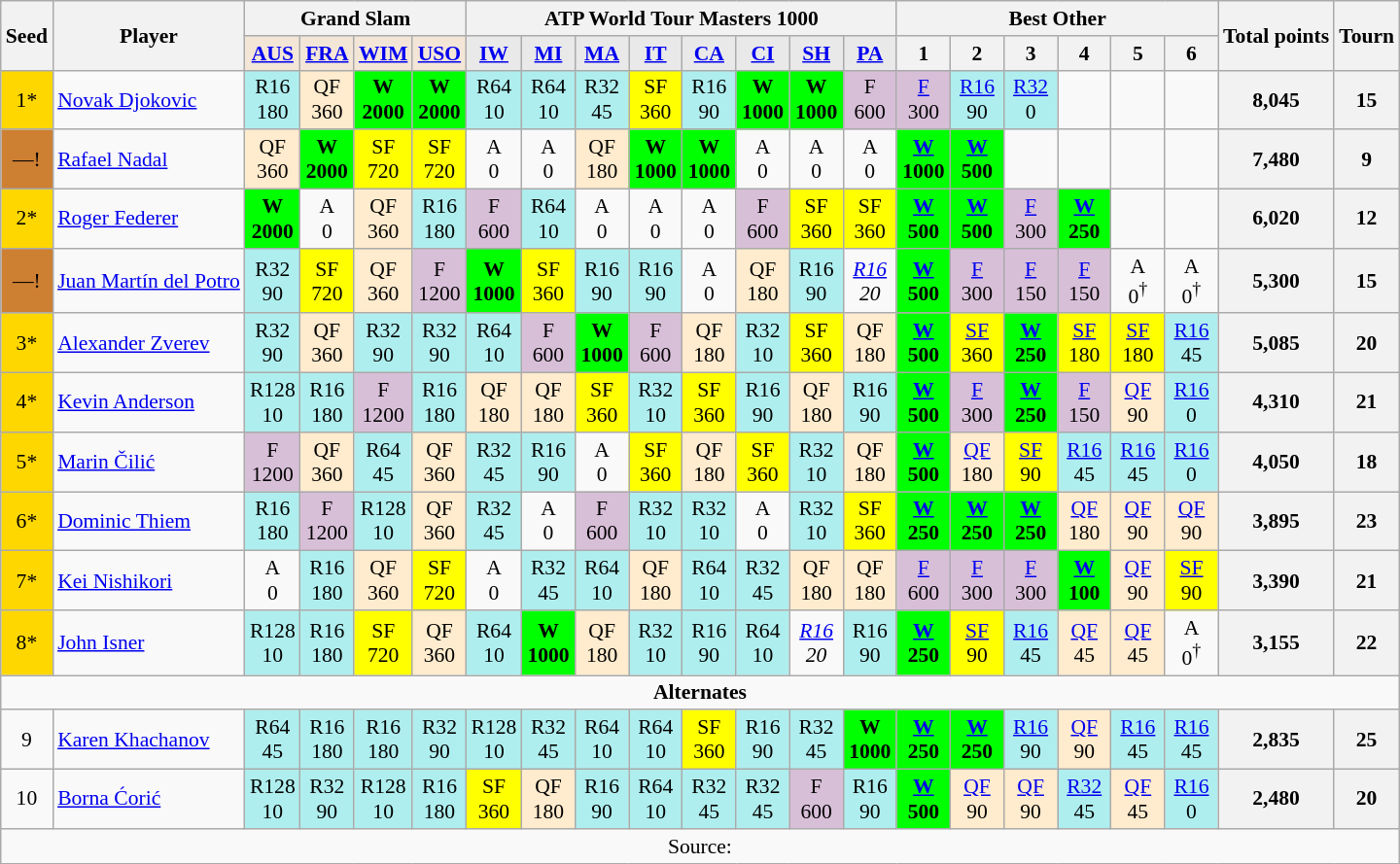<table class=wikitable style=font-size:90%;text-align:center>
<tr>
<th rowspan=2>Seed</th>
<th rowspan="2">Player</th>
<th colspan=4>Grand Slam</th>
<th colspan=8>ATP World Tour Masters 1000</th>
<th colspan=6>Best Other</th>
<th rowspan=2>Total points</th>
<th rowspan=2>Tourn</th>
</tr>
<tr>
<td style="background:#f3e6d7; width:30px;"><strong><a href='#'>AUS</a></strong></td>
<td style="background:#f3e6d7; width:30px;"><strong><a href='#'>FRA</a></strong></td>
<td style="background:#f3e6d7; width:30px;"><strong><a href='#'>WIM</a></strong></td>
<td style="background:#f3e6d7; width:30px;"><strong><a href='#'>USO</a></strong></td>
<td style="background:#e9e9e9; width:30px;"><strong><a href='#'>IW</a></strong></td>
<td style="background:#e9e9e9; width:30px;"><strong><a href='#'>MI</a></strong></td>
<td style="background:#e9e9e9; width:30px;"><strong><a href='#'>MA</a></strong></td>
<td style="background:#e9e9e9; width:30px;"><strong><a href='#'>IT</a></strong></td>
<td style="background:#e9e9e9; width:30px;"><strong><a href='#'>CA</a></strong></td>
<td style="background:#e9e9e9; width:30px;"><strong><a href='#'>CI</a></strong></td>
<td style="background:#e9e9e9; width:30px;"><strong><a href='#'>SH</a></strong></td>
<td style="background:#e9e9e9; width:30px;"><strong><a href='#'>PA</a></strong></td>
<th width=30>1</th>
<th width=30>2</th>
<th width=30>3</th>
<th width=30>4</th>
<th width=30>5</th>
<th width=30>6</th>
</tr>
<tr>
<td bgcolor=gold>1*</td>
<td align="left"> <a href='#'>Novak Djokovic</a></td>
<td bgcolor=#afeeee>R16<br>180</td>
<td bgcolor=#ffebcd>QF<br>360</td>
<td bgcolor=lime><strong>W</strong><br><strong>2000</strong></td>
<td bgcolor=lime><strong>W</strong><br><strong>2000</strong></td>
<td bgcolor=#afeeee>R64<br>10</td>
<td bgcolor=#afeeee>R64<br>10</td>
<td bgcolor=#afeeee>R32<br>45</td>
<td bgcolor=yellow>SF<br>360</td>
<td bgcolor=#afeeee>R16<br>90</td>
<td bgcolor=lime><strong>W</strong><br><strong>1000</strong></td>
<td bgcolor=lime><strong>W</strong><br><strong>1000</strong></td>
<td bgcolor=thistle>F<br>600</td>
<td bgcolor=thistle><a href='#'>F</a><br>300</td>
<td bgcolor=#afeeee><a href='#'>R16</a><br>90</td>
<td bgcolor=#afeeee><a href='#'>R32</a><br>0</td>
<td></td>
<td></td>
<td></td>
<th>8,045</th>
<th>15</th>
</tr>
<tr>
<td bgcolor=#cd7f32>—!</td>
<td align="left"> <a href='#'>Rafael Nadal</a></td>
<td bgcolor=#ffebcd>QF<br>360</td>
<td bgcolor=lime><strong>W<br>2000</strong></td>
<td bgcolor=yellow>SF<br>720</td>
<td bgcolor=yellow>SF<br>720</td>
<td bgcolor=>A<br>0</td>
<td bgcolor=>A<br>0</td>
<td bgcolor=#ffebcd>QF<br>180</td>
<td bgcolor=lime><strong>W<br>1000</strong></td>
<td bgcolor=lime><strong>W<br>1000</strong></td>
<td bgcolor=>A<br>0</td>
<td bgcolor=>A<br>0</td>
<td bgcolor=>A<br>0</td>
<td bgcolor=lime><strong><a href='#'>W</a><br>1000</strong></td>
<td bgcolor=lime><strong><a href='#'>W</a><br>500</strong></td>
<td bgcolor=></td>
<td bgcolor=></td>
<td bgcolor=></td>
<td bgcolor=></td>
<th>7,480</th>
<th>9</th>
</tr>
<tr>
<td bgcolor=gold>2*</td>
<td align="left"> <a href='#'>Roger Federer</a></td>
<td bgcolor=lime><strong>W<br>2000</strong></td>
<td bgcolor=>A<br>0</td>
<td bgcolor=#ffebcd>QF<br>360</td>
<td bgcolor=#afeeee>R16<br>180</td>
<td bgcolor=thistle>F<br>600</td>
<td bgcolor=#afeeee>R64<br>10</td>
<td bgcolor=>A<br>0</td>
<td bgcolor=>A<br>0</td>
<td bgcolor=>A<br>0</td>
<td bgcolor=thistle>F<br>600</td>
<td bgcolor=yellow>SF<br>360</td>
<td bgcolor=yellow>SF<br>360</td>
<td bgcolor=lime><strong><a href='#'>W</a><br>500</strong></td>
<td bgcolor=lime><strong><a href='#'>W</a><br>500</strong></td>
<td bgcolor=thistle><a href='#'>F</a><br>300</td>
<td bgcolor=lime><strong><a href='#'>W</a><br>250</strong></td>
<td bgcolor=></td>
<td bgcolor=></td>
<th>6,020</th>
<th>12</th>
</tr>
<tr>
<td bgcolor=#cd7f32>—!</td>
<td align="left"> <a href='#'>Juan Martín del Potro</a></td>
<td bgcolor=#afeeee>R32<br>90</td>
<td bgcolor=yellow>SF<br>720</td>
<td bgcolor=#ffebcd>QF<br>360</td>
<td bgcolor=thistle>F<br>1200</td>
<td bgcolor=lime><strong>W<br>1000</strong></td>
<td bgcolor=yellow>SF<br>360</td>
<td bgcolor=#afeeee>R16<br>90</td>
<td bgcolor=#afeeee>R16<br>90</td>
<td bgcolor=>A<br>0</td>
<td bgcolor=#ffebcd>QF<br>180</td>
<td bgcolor=#afeeee>R16<br>90</td>
<td bgcolor=><em><a href='#'>R16</a><br>20</em></td>
<td bgcolor=lime><strong><a href='#'>W</a><br>500</strong></td>
<td bgcolor=thistle><a href='#'>F</a><br>300</td>
<td bgcolor=thistle><a href='#'>F</a><br>150</td>
<td bgcolor=thistle><a href='#'>F</a><br>150</td>
<td bgcolor=>A<br>0<sup>†</sup></td>
<td bgcolor=>A<br>0<sup>†</sup></td>
<th>5,300</th>
<th>15</th>
</tr>
<tr>
<td bgcolor=gold>3*</td>
<td align="left"> <a href='#'>Alexander Zverev</a></td>
<td bgcolor=#afeeee>R32<br>90</td>
<td bgcolor=#ffebcd>QF<br>360</td>
<td bgcolor=#afeeee>R32<br>90</td>
<td bgcolor=#afeeee>R32<br>90</td>
<td bgcolor=#afeeee>R64<br>10</td>
<td bgcolor=thistle>F<br>600</td>
<td bgcolor=lime><strong>W<br>1000</strong></td>
<td bgcolor=thistle>F<br>600</td>
<td bgcolor=#ffebcd>QF<br>180</td>
<td bgcolor=afeeee>R32<br>10</td>
<td bgcolor=yellow>SF<br>360</td>
<td bgcolor=#ffebcd>QF<br>180</td>
<td bgcolor=lime><strong><a href='#'>W</a><br>500</strong></td>
<td bgcolor=yellow><a href='#'>SF</a><br>360</td>
<td bgcolor=lime><strong><a href='#'>W</a><br>250</strong></td>
<td bgcolor=yellow><a href='#'>SF</a><br>180</td>
<td bgcolor=yellow><a href='#'>SF</a><br>180</td>
<td bgcolor=#afeeee><a href='#'>R16</a><br>45</td>
<th>5,085</th>
<th>20</th>
</tr>
<tr>
<td bgcolor=gold>4*</td>
<td align="left"> <a href='#'>Kevin Anderson</a></td>
<td bgcolor=#afeeee>R128<br>10</td>
<td bgcolor=#afeeee>R16<br>180</td>
<td bgcolor=thistle>F<br>1200</td>
<td bgcolor=#afeeee>R16<br>180</td>
<td bgcolor=#ffebcd>QF<br>180</td>
<td bgcolor=#ffebcd>QF<br>180</td>
<td bgcolor=yellow>SF<br>360</td>
<td bgcolor=#afeeee>R32<br>10</td>
<td bgcolor=yellow>SF<br>360</td>
<td bgcolor=afeeee>R16<br>90</td>
<td bgcolor=#ffebcd>QF<br>180</td>
<td bgcolor=#afeeee>R16<br>90</td>
<td bgcolor=lime><strong><a href='#'>W</a><br>500</strong></td>
<td bgcolor=thistle><a href='#'>F</a><br>300</td>
<td bgcolor=lime><strong><a href='#'>W</a><br>250</strong></td>
<td bgcolor=thistle><a href='#'>F</a><br>150</td>
<td bgcolor=#ffebcd><a href='#'>QF</a><br>90</td>
<td bgcolor=#afeeee><a href='#'>R16</a><br>0</td>
<th>4,310</th>
<th>21</th>
</tr>
<tr>
<td bgcolor=gold>5*</td>
<td align="left"> <a href='#'>Marin Čilić</a></td>
<td bgcolor=thistle>F<br>1200</td>
<td bgcolor=#ffebcd>QF<br>360</td>
<td bgcolor=#afeeee>R64<br>45</td>
<td bgcolor=#ffebcd>QF<br>360</td>
<td bgcolor=#afeeee>R32<br>45</td>
<td bgcolor=#afeeee>R16<br>90</td>
<td bgcolor=>A<br>0</td>
<td bgcolor=yellow>SF<br>360</td>
<td bgcolor=#ffebcd>QF<br>180</td>
<td bgcolor=yellow>SF<br>360</td>
<td bgcolor=#afeeee>R32<br>10</td>
<td bgcolor=#ffebcd>QF<br>180</td>
<td bgcolor=lime><a href='#'><strong>W</strong></a><br><strong>500</strong></td>
<td bgcolor=#ffebcd><a href='#'>QF</a><br>180</td>
<td bgcolor=yellow><a href='#'>SF</a><br>90</td>
<td bgcolor=#afeeee><a href='#'>R16</a><br>45</td>
<td bgcolor=#afeeee><a href='#'>R16</a><br>45</td>
<td bgcolor=#afeeee><a href='#'>R16</a><br>0</td>
<th>4,050</th>
<th>18</th>
</tr>
<tr>
<td bgcolor=gold>6*</td>
<td align="left"> <a href='#'>Dominic Thiem</a></td>
<td bgcolor=#afeeee>R16<br>180</td>
<td bgcolor=thistle>F<br>1200</td>
<td bgcolor=#afeeee>R128<br>10</td>
<td bgcolor=#ffebcd>QF<br>360</td>
<td bgcolor=#afeeee>R32<br>45</td>
<td bgcolor=>A<br>0</td>
<td bgcolor=thistle>F<br>600</td>
<td bgcolor=#afeeee>R32<br>10</td>
<td bgcolor=#afeeee>R32<br>10</td>
<td bgcolor=>A<br>0</td>
<td bgcolor=#afeeee>R32<br>10</td>
<td bgcolor=yellow>SF<br>360</td>
<td bgcolor=lime><strong><a href='#'>W</a><br>250</strong></td>
<td bgcolor=lime><strong><a href='#'>W</a><br>250</strong></td>
<td bgcolor=lime><strong><a href='#'>W</a><br>250</strong></td>
<td bgcolor=#ffebcd><a href='#'>QF</a><br>180</td>
<td bgcolor=#ffebcd><a href='#'>QF</a><br>90</td>
<td bgcolor=#ffebcd><a href='#'>QF</a><br>90</td>
<th>3,895</th>
<th>23</th>
</tr>
<tr>
<td bgcolor=gold>7*</td>
<td align="left"> <a href='#'>Kei Nishikori</a></td>
<td>A<br>0</td>
<td bgcolor=#afeeee>R16<br>180</td>
<td bgcolor=#ffebcd>QF<br>360</td>
<td bgcolor=yellow>SF<br>720</td>
<td>A<br>0</td>
<td bgcolor=#afeeee>R32<br>45</td>
<td bgcolor=#afeeee>R64<br>10</td>
<td bgcolor=#ffebcd>QF<br>180</td>
<td bgcolor=#afeeee>R64<br>10</td>
<td bgcolor=afeeee>R32<br>45</td>
<td bgcolor=#ffebcd>QF<br>180</td>
<td bgcolor=#ffebcd>QF<br>180</td>
<td bgcolor=thistle><a href='#'>F</a><br>600</td>
<td bgcolor=thistle><a href='#'>F</a><br>300</td>
<td bgcolor=thistle><a href='#'>F</a><br>300</td>
<td bgcolor=lime><strong><a href='#'>W</a><br>100</strong></td>
<td bgcolor=#ffebcd><a href='#'>QF</a><br>90</td>
<td bgcolor=yellow><a href='#'>SF</a><br>90</td>
<th>3,390</th>
<th>21</th>
</tr>
<tr>
<td bgcolor=gold>8*</td>
<td align="left"> <a href='#'>John Isner</a></td>
<td bgcolor=#afeeee>R128<br>10</td>
<td bgcolor=#afeeee>R16<br>180</td>
<td bgcolor=yellow>SF<br>720</td>
<td bgcolor=#ffebcd>QF<br>360</td>
<td bgcolor=#afeeee>R64<br>10</td>
<td bgcolor=lime><strong>W<br>1000</strong></td>
<td bgcolor=#ffebcd>QF<br>180</td>
<td bgcolor=#afeeee>R32<br>10</td>
<td bgcolor=#afeeee>R16<br>90</td>
<td bgcolor=afeeee>R64<br>10</td>
<td bgcolor=><em><a href='#'>R16</a><br>20</em></td>
<td bgcolor=#afeeee>R16<br>90</td>
<td bgcolor=lime><strong><a href='#'>W</a><br>250</strong></td>
<td bgcolor=yellow><a href='#'>SF</a><br>90</td>
<td bgcolor=#afeeee><a href='#'>R16</a><br>45</td>
<td bgcolor=#ffebcd><a href='#'>QF</a><br>45</td>
<td bgcolor=#ffebcd><a href='#'>QF</a><br>45</td>
<td>A<br>0<sup>†</sup></td>
<th>3,155</th>
<th>22</th>
</tr>
<tr>
<td colspan="22"><strong>Alternates</strong></td>
</tr>
<tr>
<td>9</td>
<td align="left"> <a href='#'>Karen Khachanov</a></td>
<td bgcolor=#afeeee>R64<br>45</td>
<td bgcolor=#afeeee>R16<br>180</td>
<td bgcolor=#afeeee>R16<br>180</td>
<td bgcolor=#afeeee>R32<br>90</td>
<td bgcolor=#afeeee>R128<br>10</td>
<td bgcolor=#afeeee>R32<br>45</td>
<td bgcolor=#afeeee>R64<br>10</td>
<td bgcolor=#afeeee>R64<br>10</td>
<td bgcolor=yellow>SF<br>360</td>
<td bgcolor=#afeeee>R16<br>90</td>
<td bgcolor=#afeeee>R32<br>45</td>
<td bgcolor=lime><strong>W</strong><br><strong>1000</strong></td>
<td bgcolor=lime><strong><a href='#'>W</a><br>250</strong></td>
<td bgcolor=lime><strong><a href='#'>W</a><br>250</strong></td>
<td bgcolor=#afeeee><a href='#'>R16</a><br>90</td>
<td bgcolor=#ffebcd><a href='#'>QF</a><br>90</td>
<td bgcolor=#afeeee><a href='#'>R16</a><br>45</td>
<td bgcolor=#afeeee><a href='#'>R16</a><br>45</td>
<th>2,835</th>
<th>25</th>
</tr>
<tr>
<td>10</td>
<td align="left"> <a href='#'>Borna Ćorić</a></td>
<td bgcolor=#afeeee>R128<br>10</td>
<td bgcolor=#afeeee>R32<br>90</td>
<td bgcolor=#afeeee>R128<br>10</td>
<td bgcolor=#afeeee>R16<br>180</td>
<td bgcolor=yellow>SF<br>360</td>
<td bgcolor=ffebcd>QF<br>180</td>
<td bgcolor=#afeeee>R16<br>90</td>
<td bgcolor=#afeeee>R64<br>10</td>
<td bgcolor=#afeeee>R32<br>45</td>
<td bgcolor=afeeee>R32<br>45</td>
<td bgcolor=thistle>F<br>600</td>
<td bgcolor=#afeeee>R16<br>90</td>
<td bgcolor=lime><a href='#'><strong>W</strong></a><br><strong>500</strong></td>
<td bgcolor=#ffebcd><a href='#'>QF</a><br>90</td>
<td bgcolor=#ffebcd><a href='#'>QF</a><br>90</td>
<td bgcolor=#afeeee><a href='#'>R32</a><br>45</td>
<td bgcolor=#ffebcd><a href='#'>QF</a><br>45</td>
<td bgcolor=#afeeee><a href='#'>R16</a><br>0</td>
<th>2,480</th>
<th>20</th>
</tr>
<tr>
<td colspan="22">Source:</td>
</tr>
</table>
